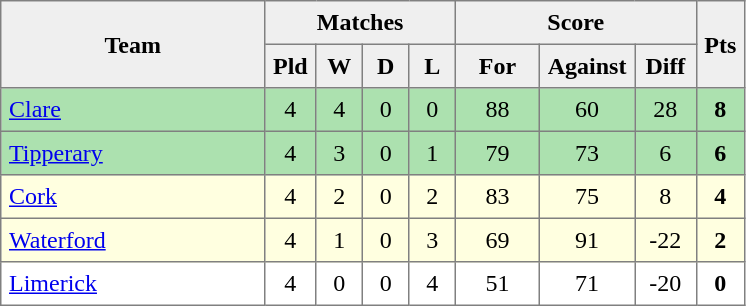<table style=border-collapse:collapse border=1 cellspacing=0 cellpadding=5>
<tr align=center bgcolor=#efefef>
<th rowspan=2 width=165>Team</th>
<th colspan=4>Matches</th>
<th colspan=3>Score</th>
<th rowspan=2width=20>Pts</th>
</tr>
<tr align=center bgcolor=#efefef>
<th width=20>Pld</th>
<th width=20>W</th>
<th width=20>D</th>
<th width=20>L</th>
<th width=45>For</th>
<th width=45>Against</th>
<th width=30>Diff</th>
</tr>
<tr align=center style="background:#ACE1AF;">
<td style="text-align:left;"><a href='#'>Clare</a></td>
<td>4</td>
<td>4</td>
<td>0</td>
<td>0</td>
<td>88</td>
<td>60</td>
<td>28</td>
<td><strong>8</strong></td>
</tr>
<tr align=center style="background:#ACE1AF;">
<td style="text-align:left;"><a href='#'>Tipperary</a></td>
<td>4</td>
<td>3</td>
<td>0</td>
<td>1</td>
<td>79</td>
<td>73</td>
<td>6</td>
<td><strong>6</strong></td>
</tr>
<tr align=center style="background:#FFFFE0;">
<td style="text-align:left;"><a href='#'>Cork</a></td>
<td>4</td>
<td>2</td>
<td>0</td>
<td>2</td>
<td>83</td>
<td>75</td>
<td>8</td>
<td><strong>4</strong></td>
</tr>
<tr align=center style="background:#FFFFE0;">
<td style="text-align:left;"><a href='#'>Waterford</a></td>
<td>4</td>
<td>1</td>
<td>0</td>
<td>3</td>
<td>69</td>
<td>91</td>
<td>-22</td>
<td><strong>2</strong></td>
</tr>
<tr align=center>
<td style="text-align:left;"><a href='#'>Limerick</a></td>
<td>4</td>
<td>0</td>
<td>0</td>
<td>4</td>
<td>51</td>
<td>71</td>
<td>-20</td>
<td><strong>0</strong></td>
</tr>
</table>
